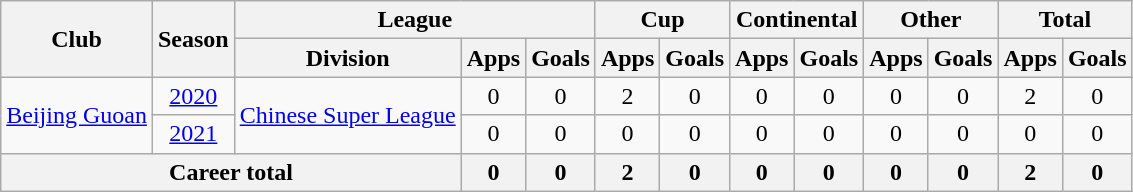<table class="wikitable" style="text-align: center">
<tr>
<th rowspan="2">Club</th>
<th rowspan="2">Season</th>
<th colspan="3">League</th>
<th colspan="2">Cup</th>
<th colspan="2">Continental</th>
<th colspan="2">Other</th>
<th colspan="2">Total</th>
</tr>
<tr>
<th>Division</th>
<th>Apps</th>
<th>Goals</th>
<th>Apps</th>
<th>Goals</th>
<th>Apps</th>
<th>Goals</th>
<th>Apps</th>
<th>Goals</th>
<th>Apps</th>
<th>Goals</th>
</tr>
<tr>
<td rowspan="2"><a href='#'>Beijing Guoan</a></td>
<td><a href='#'>2020</a></td>
<td rowspan="2"><a href='#'>Chinese Super League</a></td>
<td>0</td>
<td>0</td>
<td>2</td>
<td>0</td>
<td>0</td>
<td>0</td>
<td>0</td>
<td>0</td>
<td>2</td>
<td>0</td>
</tr>
<tr>
<td><a href='#'>2021</a></td>
<td>0</td>
<td>0</td>
<td>0</td>
<td>0</td>
<td>0</td>
<td>0</td>
<td>0</td>
<td>0</td>
<td>0</td>
<td>0</td>
</tr>
<tr>
<th colspan=3>Career total</th>
<th>0</th>
<th>0</th>
<th>2</th>
<th>0</th>
<th>0</th>
<th>0</th>
<th>0</th>
<th>0</th>
<th>2</th>
<th>0</th>
</tr>
</table>
